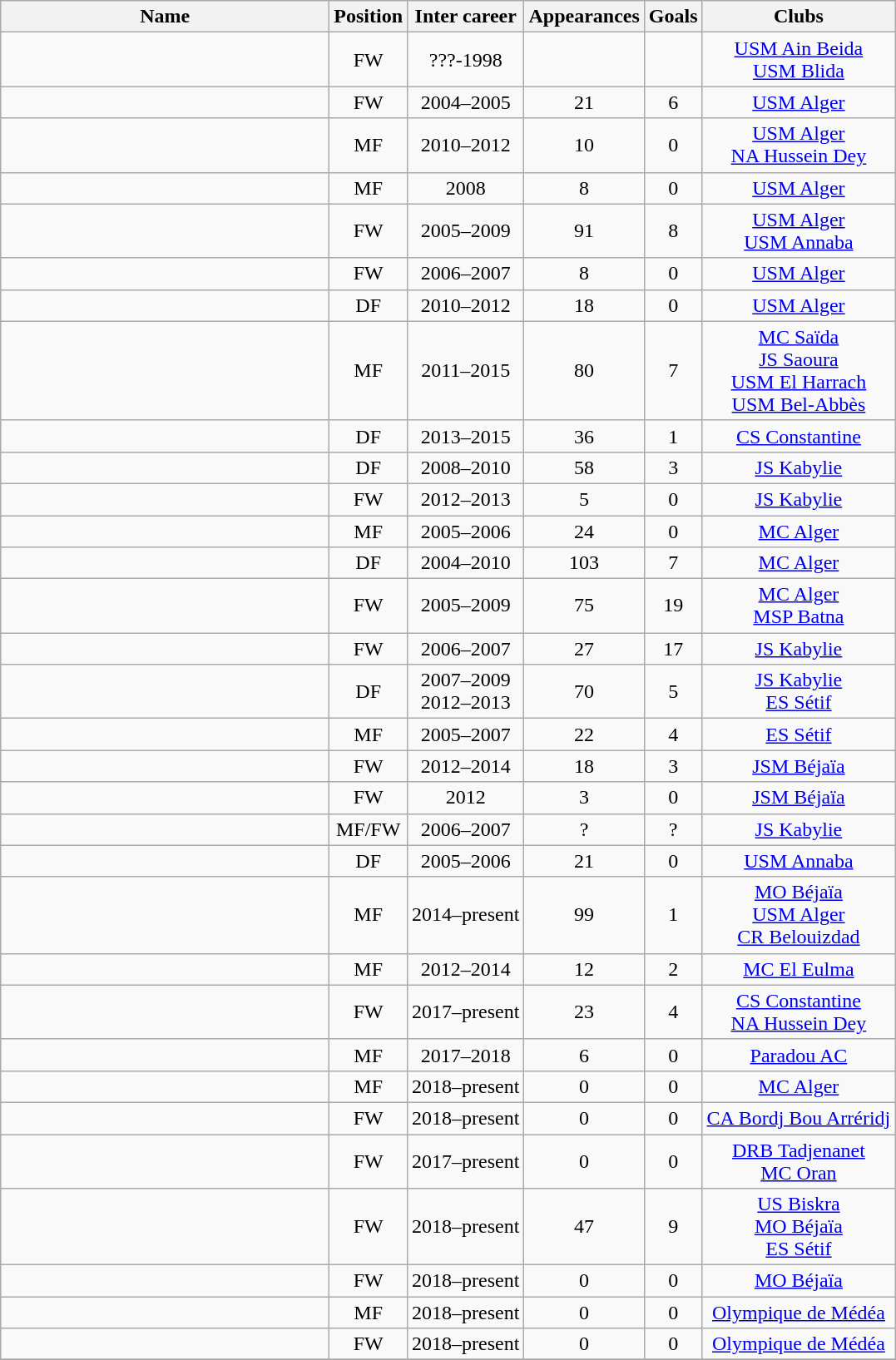<table class="wikitable sortable" style="text-align: center;">
<tr>
<th style="width:16em">Name</th>
<th>Position</th>
<th>Inter career</th>
<th>Appearances</th>
<th>Goals</th>
<th>Clubs</th>
</tr>
<tr>
<td align="left"></td>
<td>FW</td>
<td>???-1998</td>
<td></td>
<td></td>
<td><a href='#'>USM Ain Beida</a> <br><a href='#'>USM Blida</a></td>
</tr>
<tr>
<td align="left"></td>
<td>FW</td>
<td>2004–2005</td>
<td>21</td>
<td>6</td>
<td><a href='#'>USM Alger</a></td>
</tr>
<tr>
<td align="left"></td>
<td>MF</td>
<td>2010–2012</td>
<td>10</td>
<td>0</td>
<td><a href='#'>USM Alger</a><br><a href='#'>NA Hussein Dey</a></td>
</tr>
<tr>
<td align="left"></td>
<td>MF</td>
<td>2008</td>
<td>8</td>
<td>0</td>
<td><a href='#'>USM Alger</a></td>
</tr>
<tr>
<td align="left"></td>
<td>FW</td>
<td>2005–2009</td>
<td>91</td>
<td>8</td>
<td><a href='#'>USM Alger</a><br><a href='#'>USM Annaba</a></td>
</tr>
<tr>
<td align="left"></td>
<td>FW</td>
<td>2006–2007</td>
<td>8</td>
<td>0</td>
<td><a href='#'>USM Alger</a></td>
</tr>
<tr>
<td align="left"></td>
<td>DF</td>
<td>2010–2012</td>
<td>18</td>
<td>0</td>
<td><a href='#'>USM Alger</a></td>
</tr>
<tr>
<td align="left"></td>
<td>MF</td>
<td>2011–2015</td>
<td>80</td>
<td>7</td>
<td><a href='#'>MC Saïda</a><br><a href='#'>JS Saoura</a><br><a href='#'>USM El Harrach</a><br><a href='#'>USM Bel-Abbès</a></td>
</tr>
<tr>
<td align="left"></td>
<td>DF</td>
<td>2013–2015</td>
<td>36</td>
<td>1</td>
<td><a href='#'>CS Constantine</a></td>
</tr>
<tr>
<td align="left"></td>
<td>DF</td>
<td>2008–2010</td>
<td>58</td>
<td>3</td>
<td><a href='#'>JS Kabylie</a></td>
</tr>
<tr>
<td align="left"></td>
<td>FW</td>
<td>2012–2013</td>
<td>5</td>
<td>0</td>
<td><a href='#'>JS Kabylie</a></td>
</tr>
<tr>
<td align="left"></td>
<td>MF</td>
<td>2005–2006</td>
<td>24</td>
<td>0</td>
<td><a href='#'>MC Alger</a></td>
</tr>
<tr>
<td align="left"></td>
<td>DF</td>
<td>2004–2010</td>
<td>103</td>
<td>7</td>
<td><a href='#'>MC Alger</a></td>
</tr>
<tr>
<td align="left"></td>
<td>FW</td>
<td>2005–2009</td>
<td>75</td>
<td>19</td>
<td><a href='#'>MC Alger</a><br><a href='#'>MSP Batna</a></td>
</tr>
<tr>
<td align="left"></td>
<td>FW</td>
<td>2006–2007</td>
<td>27</td>
<td>17</td>
<td><a href='#'>JS Kabylie</a></td>
</tr>
<tr>
<td align="left"></td>
<td>DF</td>
<td>2007–2009<br>2012–2013</td>
<td>70</td>
<td>5</td>
<td><a href='#'>JS Kabylie</a><br><a href='#'>ES Sétif</a></td>
</tr>
<tr>
<td align="left"></td>
<td>MF</td>
<td>2005–2007</td>
<td>22</td>
<td>4</td>
<td><a href='#'>ES Sétif</a></td>
</tr>
<tr>
<td align="left"></td>
<td>FW</td>
<td>2012–2014</td>
<td>18</td>
<td>3</td>
<td><a href='#'>JSM Béjaïa</a></td>
</tr>
<tr>
<td align="left"></td>
<td>FW</td>
<td>2012</td>
<td>3</td>
<td>0</td>
<td><a href='#'>JSM Béjaïa</a></td>
</tr>
<tr>
<td align="left"></td>
<td>MF/FW</td>
<td>2006–2007</td>
<td>?</td>
<td>?</td>
<td><a href='#'>JS Kabylie</a></td>
</tr>
<tr>
<td align="left"></td>
<td>DF</td>
<td>2005–2006</td>
<td>21</td>
<td>0</td>
<td><a href='#'>USM Annaba</a></td>
</tr>
<tr>
<td align="left"></td>
<td>MF</td>
<td>2014–present</td>
<td>99</td>
<td>1</td>
<td><a href='#'>MO Béjaïa</a><br><a href='#'>USM Alger</a><br><a href='#'>CR Belouizdad</a></td>
</tr>
<tr>
<td align="left"></td>
<td>MF</td>
<td>2012–2014</td>
<td>12</td>
<td>2</td>
<td><a href='#'>MC El Eulma</a></td>
</tr>
<tr>
<td align="left"></td>
<td>FW</td>
<td>2017–present</td>
<td>23</td>
<td>4</td>
<td><a href='#'>CS Constantine</a><br><a href='#'>NA Hussein Dey</a></td>
</tr>
<tr>
<td align="left"></td>
<td>MF</td>
<td>2017–2018</td>
<td>6</td>
<td>0</td>
<td><a href='#'>Paradou AC</a></td>
</tr>
<tr>
<td align="left"></td>
<td>MF</td>
<td>2018–present</td>
<td>0</td>
<td>0</td>
<td><a href='#'>MC Alger</a></td>
</tr>
<tr>
<td align="left"></td>
<td>FW</td>
<td>2018–present</td>
<td>0</td>
<td>0</td>
<td><a href='#'>CA Bordj Bou Arréridj</a></td>
</tr>
<tr>
<td align="left"></td>
<td>FW</td>
<td>2017–present</td>
<td>0</td>
<td>0</td>
<td><a href='#'>DRB Tadjenanet</a><br><a href='#'>MC Oran</a></td>
</tr>
<tr>
<td align="left"></td>
<td>FW</td>
<td>2018–present</td>
<td>47</td>
<td>9</td>
<td><a href='#'>US Biskra</a><br><a href='#'>MO Béjaïa</a><br><a href='#'>ES Sétif</a></td>
</tr>
<tr>
<td align="left"></td>
<td>FW</td>
<td>2018–present</td>
<td>0</td>
<td>0</td>
<td><a href='#'>MO Béjaïa</a></td>
</tr>
<tr>
<td align="left"></td>
<td>MF</td>
<td>2018–present</td>
<td>0</td>
<td>0</td>
<td><a href='#'>Olympique de Médéa</a></td>
</tr>
<tr>
<td align="left"></td>
<td>FW</td>
<td>2018–present</td>
<td>0</td>
<td>0</td>
<td><a href='#'>Olympique de Médéa</a></td>
</tr>
<tr>
</tr>
</table>
